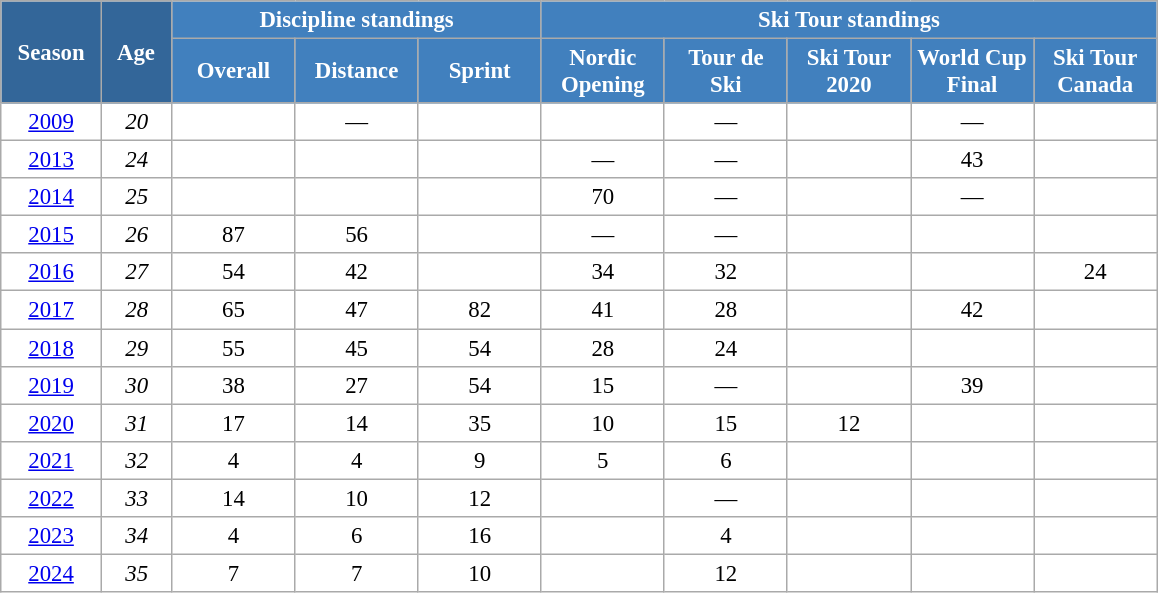<table class="wikitable" style="font-size:95%; text-align:center; border:grey solid 1px; border-collapse:collapse; background:#ffffff;">
<tr>
<th style="background-color:#369; color:white; width:60px;" rowspan="2"> Season </th>
<th style="background-color:#369; color:white; width:40px;" rowspan="2"> Age </th>
<th style="background-color:#4180be; color:white;" colspan="3">Discipline standings</th>
<th style="background-color:#4180be; color:white;" colspan="5">Ski Tour standings</th>
</tr>
<tr>
<th style="background-color:#4180be; color:white; width:75px;">Overall</th>
<th style="background-color:#4180be; color:white; width:75px;">Distance</th>
<th style="background-color:#4180be; color:white; width:75px;">Sprint</th>
<th style="background-color:#4180be; color:white; width:75px;">Nordic<br>Opening</th>
<th style="background-color:#4180be; color:white; width:75px;">Tour de<br>Ski</th>
<th style="background-color:#4180be; color:white; width:75px;">Ski Tour<br>2020</th>
<th style="background-color:#4180be; color:white; width:75px;">World Cup<br>Final</th>
<th style="background-color:#4180be; color:white; width:75px;">Ski Tour<br>Canada</th>
</tr>
<tr>
<td><a href='#'>2009</a></td>
<td><em>20</em></td>
<td></td>
<td>—</td>
<td></td>
<td></td>
<td>—</td>
<td></td>
<td>—</td>
<td></td>
</tr>
<tr>
<td><a href='#'>2013</a></td>
<td><em>24</em></td>
<td></td>
<td></td>
<td></td>
<td>—</td>
<td>—</td>
<td></td>
<td>43</td>
<td></td>
</tr>
<tr>
<td><a href='#'>2014</a></td>
<td><em>25</em></td>
<td></td>
<td></td>
<td></td>
<td>70</td>
<td>—</td>
<td></td>
<td>—</td>
<td></td>
</tr>
<tr>
<td><a href='#'>2015</a></td>
<td><em>26</em></td>
<td>87</td>
<td>56</td>
<td></td>
<td>—</td>
<td>—</td>
<td></td>
<td></td>
<td></td>
</tr>
<tr>
<td><a href='#'>2016</a></td>
<td><em>27</em></td>
<td>54</td>
<td>42</td>
<td></td>
<td>34</td>
<td>32</td>
<td></td>
<td></td>
<td>24</td>
</tr>
<tr>
<td><a href='#'>2017</a></td>
<td><em>28</em></td>
<td>65</td>
<td>47</td>
<td>82</td>
<td>41</td>
<td>28</td>
<td></td>
<td>42</td>
<td></td>
</tr>
<tr>
<td><a href='#'>2018</a></td>
<td><em>29</em></td>
<td>55</td>
<td>45</td>
<td>54</td>
<td>28</td>
<td>24</td>
<td></td>
<td></td>
<td></td>
</tr>
<tr>
<td><a href='#'>2019</a></td>
<td><em>30</em></td>
<td>38</td>
<td>27</td>
<td>54</td>
<td>15</td>
<td>—</td>
<td></td>
<td>39</td>
<td></td>
</tr>
<tr>
<td><a href='#'>2020</a></td>
<td><em>31</em></td>
<td>17</td>
<td>14</td>
<td>35</td>
<td>10</td>
<td>15</td>
<td>12</td>
<td></td>
<td></td>
</tr>
<tr>
<td><a href='#'>2021</a></td>
<td><em>32</em></td>
<td>4</td>
<td>4</td>
<td>9</td>
<td>5</td>
<td>6</td>
<td></td>
<td></td>
<td></td>
</tr>
<tr>
<td><a href='#'>2022</a></td>
<td><em>33</em></td>
<td>14</td>
<td>10</td>
<td>12</td>
<td></td>
<td>—</td>
<td></td>
<td></td>
<td></td>
</tr>
<tr>
<td><a href='#'>2023</a></td>
<td><em>34</em></td>
<td>4</td>
<td>6</td>
<td>16</td>
<td></td>
<td>4</td>
<td></td>
<td></td>
<td></td>
</tr>
<tr>
<td><a href='#'>2024</a></td>
<td><em>35</em></td>
<td>7</td>
<td>7</td>
<td>10</td>
<td></td>
<td>12</td>
<td></td>
<td></td>
<td></td>
</tr>
</table>
